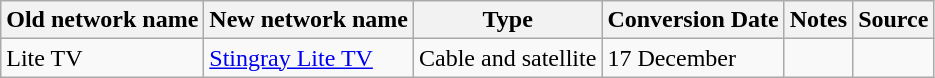<table class="wikitable">
<tr>
<th>Old network name</th>
<th>New network name</th>
<th>Type</th>
<th>Conversion Date</th>
<th>Notes</th>
<th>Source</th>
</tr>
<tr>
<td>Lite TV</td>
<td><a href='#'>Stingray Lite TV</a></td>
<td>Cable and satellite</td>
<td>17 December</td>
<td></td>
<td></td>
</tr>
</table>
